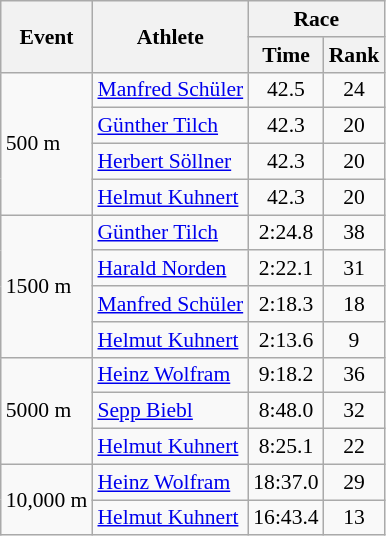<table class="wikitable" border="1" style="font-size:90%">
<tr>
<th rowspan=2>Event</th>
<th rowspan=2>Athlete</th>
<th colspan=2>Race</th>
</tr>
<tr>
<th>Time</th>
<th>Rank</th>
</tr>
<tr>
<td rowspan=4>500 m</td>
<td><a href='#'>Manfred Schüler</a></td>
<td align=center>42.5</td>
<td align=center>24</td>
</tr>
<tr>
<td><a href='#'>Günther Tilch</a></td>
<td align=center>42.3</td>
<td align=center>20</td>
</tr>
<tr>
<td><a href='#'>Herbert Söllner</a></td>
<td align=center>42.3</td>
<td align=center>20</td>
</tr>
<tr>
<td><a href='#'>Helmut Kuhnert</a></td>
<td align=center>42.3</td>
<td align=center>20</td>
</tr>
<tr>
<td rowspan=4>1500 m</td>
<td><a href='#'>Günther Tilch</a></td>
<td align=center>2:24.8</td>
<td align=center>38</td>
</tr>
<tr>
<td><a href='#'>Harald Norden</a></td>
<td align=center>2:22.1</td>
<td align=center>31</td>
</tr>
<tr>
<td><a href='#'>Manfred Schüler</a></td>
<td align=center>2:18.3</td>
<td align=center>18</td>
</tr>
<tr>
<td><a href='#'>Helmut Kuhnert</a></td>
<td align=center>2:13.6</td>
<td align=center>9</td>
</tr>
<tr>
<td rowspan=3>5000 m</td>
<td><a href='#'>Heinz Wolfram</a></td>
<td align=center>9:18.2</td>
<td align=center>36</td>
</tr>
<tr>
<td><a href='#'>Sepp Biebl</a></td>
<td align=center>8:48.0</td>
<td align=center>32</td>
</tr>
<tr>
<td><a href='#'>Helmut Kuhnert</a></td>
<td align=center>8:25.1</td>
<td align=center>22</td>
</tr>
<tr>
<td rowspan=2>10,000 m</td>
<td><a href='#'>Heinz Wolfram</a></td>
<td align=center>18:37.0</td>
<td align=center>29</td>
</tr>
<tr>
<td><a href='#'>Helmut Kuhnert</a></td>
<td align=center>16:43.4</td>
<td align=center>13</td>
</tr>
</table>
